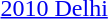<table>
<tr>
<td><a href='#'>2010 Delhi</a><br></td>
<td></td>
<td></td>
<td></td>
</tr>
</table>
